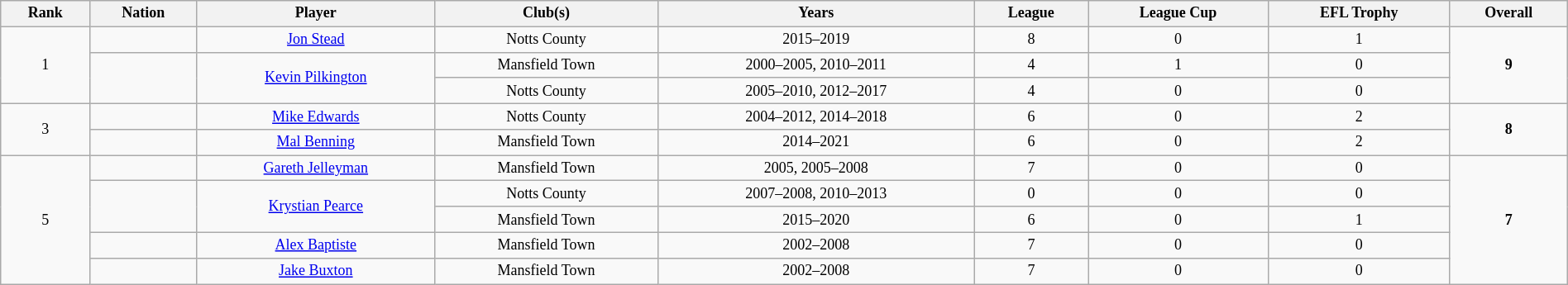<table class="wikitable" style="text-align: center; width: 100%; font-size: 12px">
<tr>
<th>Rank</th>
<th>Nation</th>
<th>Player</th>
<th>Club(s)</th>
<th>Years</th>
<th>League</th>
<th>League Cup</th>
<th>EFL Trophy</th>
<th>Overall</th>
</tr>
<tr>
<td rowspan=3>1</td>
<td></td>
<td><a href='#'>Jon Stead</a></td>
<td>Notts County</td>
<td>2015–2019</td>
<td>8</td>
<td>0</td>
<td>1</td>
<td rowspan=3><strong>9</strong></td>
</tr>
<tr>
<td rowspan=2></td>
<td rowspan=2><a href='#'>Kevin Pilkington</a></td>
<td>Mansfield Town</td>
<td>2000–2005, 2010–2011</td>
<td>4</td>
<td>1</td>
<td>0</td>
</tr>
<tr>
<td>Notts County</td>
<td>2005–2010, 2012–2017</td>
<td>4</td>
<td>0</td>
<td>0</td>
</tr>
<tr>
<td rowspan=2>3</td>
<td></td>
<td><a href='#'>Mike Edwards</a></td>
<td>Notts County</td>
<td>2004–2012, 2014–2018</td>
<td>6</td>
<td>0</td>
<td>2</td>
<td rowspan=2><strong>8</strong></td>
</tr>
<tr>
<td></td>
<td><a href='#'>Mal Benning</a></td>
<td>Mansfield Town</td>
<td>2014–2021</td>
<td>6</td>
<td>0</td>
<td>2</td>
</tr>
<tr>
<td rowspan=5>5</td>
<td></td>
<td><a href='#'>Gareth Jelleyman</a></td>
<td>Mansfield Town</td>
<td>2005, 2005–2008</td>
<td>7</td>
<td>0</td>
<td>0</td>
<td rowspan=5><strong>7</strong></td>
</tr>
<tr>
<td rowspan=2></td>
<td rowspan=2><a href='#'>Krystian Pearce</a></td>
<td>Notts County</td>
<td>2007–2008, 2010–2013</td>
<td>0</td>
<td>0</td>
<td>0</td>
</tr>
<tr>
<td>Mansfield Town</td>
<td>2015–2020</td>
<td>6</td>
<td>0</td>
<td>1</td>
</tr>
<tr>
<td></td>
<td><a href='#'>Alex Baptiste</a></td>
<td>Mansfield Town</td>
<td>2002–2008</td>
<td>7</td>
<td>0</td>
<td>0</td>
</tr>
<tr>
<td></td>
<td><a href='#'>Jake Buxton</a></td>
<td>Mansfield Town</td>
<td>2002–2008</td>
<td>7</td>
<td>0</td>
<td>0</td>
</tr>
</table>
